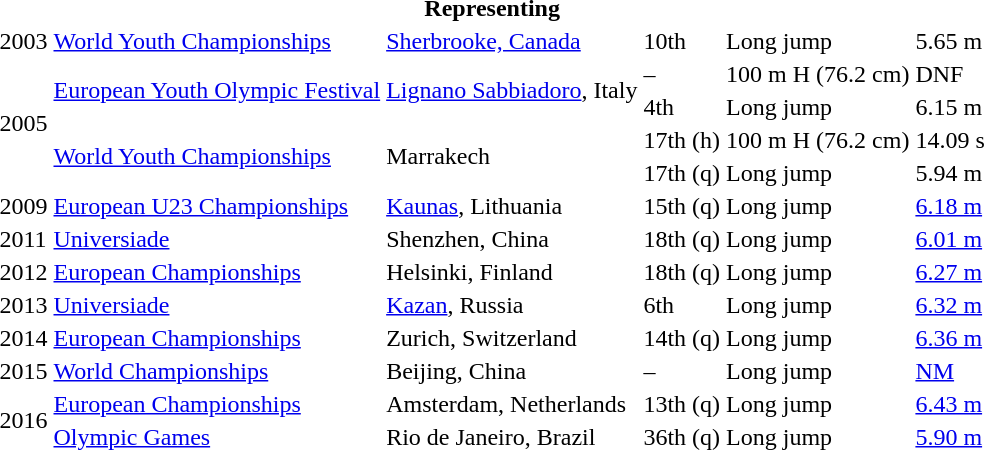<table>
<tr>
<th colspan="6">Representing </th>
</tr>
<tr>
<td>2003</td>
<td><a href='#'>World Youth Championships</a></td>
<td><a href='#'>Sherbrooke, Canada</a></td>
<td>10th</td>
<td>Long jump</td>
<td>5.65 m</td>
</tr>
<tr>
<td rowspan=4>2005</td>
<td rowspan=2><a href='#'>European Youth Olympic Festival</a></td>
<td rowspan=2><a href='#'>Lignano Sabbiadoro</a>, Italy</td>
<td>–</td>
<td>100 m H (76.2 cm)</td>
<td>DNF</td>
</tr>
<tr>
<td>4th</td>
<td>Long jump</td>
<td>6.15 m</td>
</tr>
<tr>
<td rowspan=2><a href='#'>World Youth Championships</a></td>
<td rowspan=2>Marrakech</td>
<td>17th (h)</td>
<td>100 m H (76.2 cm)</td>
<td>14.09 s</td>
</tr>
<tr>
<td>17th (q)</td>
<td>Long jump</td>
<td>5.94 m</td>
</tr>
<tr>
<td>2009</td>
<td><a href='#'>European U23 Championships</a></td>
<td><a href='#'>Kaunas</a>, Lithuania</td>
<td>15th (q)</td>
<td>Long jump</td>
<td><a href='#'>6.18 m</a></td>
</tr>
<tr>
<td>2011</td>
<td><a href='#'>Universiade</a></td>
<td>Shenzhen, China</td>
<td>18th (q)</td>
<td>Long jump</td>
<td><a href='#'>6.01 m</a></td>
</tr>
<tr>
<td>2012</td>
<td><a href='#'>European Championships</a></td>
<td>Helsinki, Finland</td>
<td>18th (q)</td>
<td>Long jump</td>
<td><a href='#'>6.27 m</a></td>
</tr>
<tr>
<td>2013</td>
<td><a href='#'>Universiade</a></td>
<td><a href='#'>Kazan</a>, Russia</td>
<td>6th</td>
<td>Long jump</td>
<td><a href='#'>6.32 m</a></td>
</tr>
<tr>
<td>2014</td>
<td><a href='#'>European Championships</a></td>
<td>Zurich, Switzerland</td>
<td>14th (q)</td>
<td>Long jump</td>
<td><a href='#'>6.36 m</a></td>
</tr>
<tr>
<td>2015</td>
<td><a href='#'>World Championships</a></td>
<td>Beijing, China</td>
<td>–</td>
<td>Long jump</td>
<td><a href='#'>NM</a></td>
</tr>
<tr>
<td rowspan=2>2016</td>
<td><a href='#'>European Championships</a></td>
<td>Amsterdam, Netherlands</td>
<td>13th (q)</td>
<td>Long jump</td>
<td><a href='#'>6.43 m</a></td>
</tr>
<tr>
<td><a href='#'>Olympic Games</a></td>
<td>Rio de Janeiro, Brazil</td>
<td>36th (q)</td>
<td>Long jump</td>
<td><a href='#'>5.90 m</a></td>
</tr>
</table>
